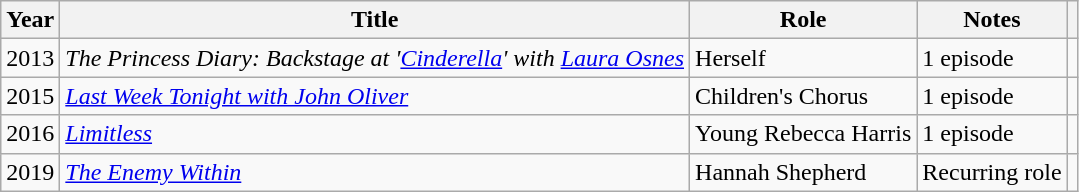<table class="wikitable">
<tr>
<th>Year</th>
<th>Title</th>
<th>Role</th>
<th>Notes</th>
<th></th>
</tr>
<tr>
<td>2013</td>
<td><em>The Princess Diary: Backstage at '<a href='#'>Cinderella</a>' with <a href='#'>Laura Osnes</a></em></td>
<td>Herself</td>
<td>1 episode</td>
<td></td>
</tr>
<tr>
<td>2015</td>
<td><em><a href='#'>Last Week Tonight with John Oliver</a></em></td>
<td>Children's Chorus</td>
<td>1 episode</td>
<td></td>
</tr>
<tr>
<td>2016</td>
<td><em><a href='#'>Limitless</a></em></td>
<td>Young Rebecca Harris</td>
<td>1 episode</td>
<td></td>
</tr>
<tr>
<td>2019</td>
<td><em><a href='#'>The Enemy Within</a></em></td>
<td>Hannah Shepherd</td>
<td>Recurring role</td>
<td></td>
</tr>
</table>
